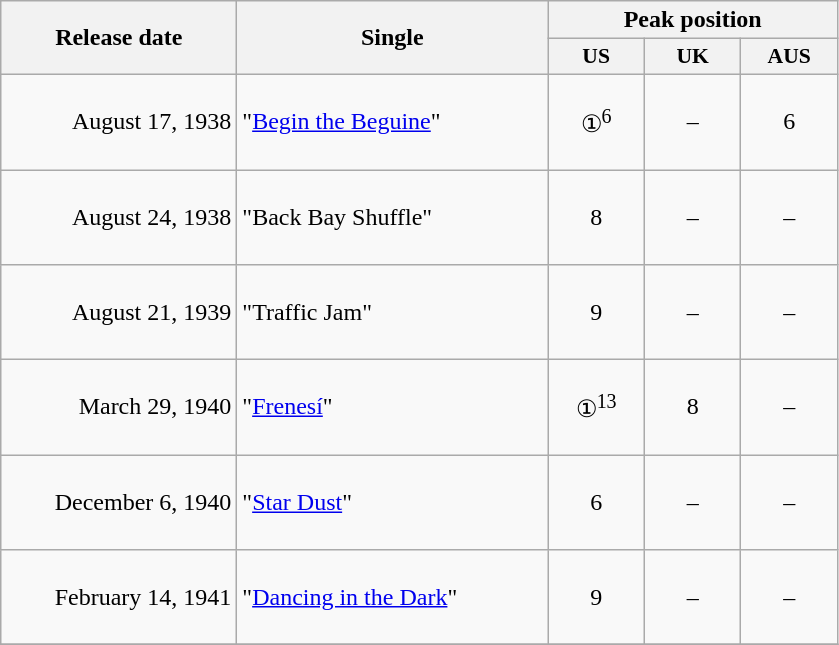<table class="wikitable mw-datatable">
<tr>
<th rowspan="2" width=150px>Release date</th>
<th rowspan="2" width=200px>Single</th>
<th width=12em colspan="3">Peak position</th>
</tr>
<tr style="font-size:90%;">
<th style="width:4em; text-align=center">US</th>
<th style="width:4em; text-align=center">UK</th>
<th style="width:4em; text-align=center">AUS</th>
</tr>
<tr>
<td align="right">August 17, 1938</td>
<td align="left" style="height:3.5em">"<a href='#'>Begin the Beguine</a>"</td>
<td align="center">①<sup>6</sup></td>
<td align="center">–</td>
<td align="center">6</td>
</tr>
<tr>
<td align="right">August 24, 1938</td>
<td align="left" style="height:3.5em">"Back Bay Shuffle"</td>
<td align="center">8</td>
<td align="center">–</td>
<td align="center">–</td>
</tr>
<tr>
<td align="right">August 21, 1939</td>
<td align="left" style="height:3.5em">"Traffic Jam"</td>
<td align="center">9</td>
<td align="center">–</td>
<td align="center">–</td>
</tr>
<tr>
<td align="right">March 29, 1940</td>
<td align="left" style="height:3.5em">"<a href='#'>Frenesí</a>"</td>
<td align="center">①<sup>13</sup></td>
<td align="center">8</td>
<td align="center">–</td>
</tr>
<tr>
<td align="right">December 6, 1940</td>
<td align="left" style="height:3.5em">"<a href='#'>Star Dust</a>"</td>
<td align="center">6</td>
<td align="center">–</td>
<td align="center">–</td>
</tr>
<tr>
<td align="right">February 14, 1941</td>
<td align="left" style="height:3.5em">"<a href='#'>Dancing in the Dark</a>"</td>
<td align="center">9</td>
<td align="center">–</td>
<td align="center">–</td>
</tr>
<tr>
</tr>
</table>
